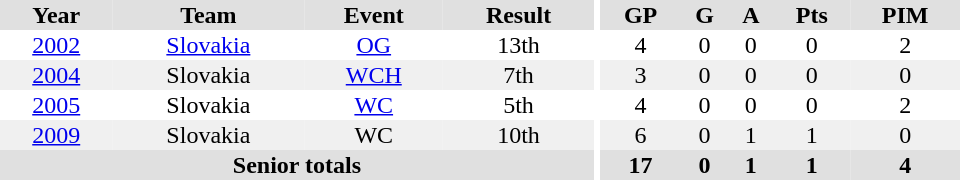<table border="0" cellpadding="1" cellspacing="0" ID="Table3" style="text-align:center; width:40em">
<tr ALIGN="center" bgcolor="#e0e0e0">
<th>Year</th>
<th>Team</th>
<th>Event</th>
<th>Result</th>
<th rowspan="99" bgcolor="#ffffff"></th>
<th>GP</th>
<th>G</th>
<th>A</th>
<th>Pts</th>
<th>PIM</th>
</tr>
<tr>
<td><a href='#'>2002</a></td>
<td><a href='#'>Slovakia</a></td>
<td><a href='#'>OG</a></td>
<td>13th</td>
<td>4</td>
<td>0</td>
<td>0</td>
<td>0</td>
<td>2</td>
</tr>
<tr bgcolor="#f0f0f0">
<td><a href='#'>2004</a></td>
<td>Slovakia</td>
<td><a href='#'>WCH</a></td>
<td>7th</td>
<td>3</td>
<td>0</td>
<td>0</td>
<td>0</td>
<td>0</td>
</tr>
<tr>
<td><a href='#'>2005</a></td>
<td>Slovakia</td>
<td><a href='#'>WC</a></td>
<td>5th</td>
<td>4</td>
<td>0</td>
<td>0</td>
<td>0</td>
<td>2</td>
</tr>
<tr bgcolor="#f0f0f0">
<td><a href='#'>2009</a></td>
<td>Slovakia</td>
<td>WC</td>
<td>10th</td>
<td>6</td>
<td>0</td>
<td>1</td>
<td>1</td>
<td>0</td>
</tr>
<tr bgcolor="#e0e0e0">
<th colspan="4">Senior totals</th>
<th>17</th>
<th>0</th>
<th>1</th>
<th>1</th>
<th>4</th>
</tr>
</table>
